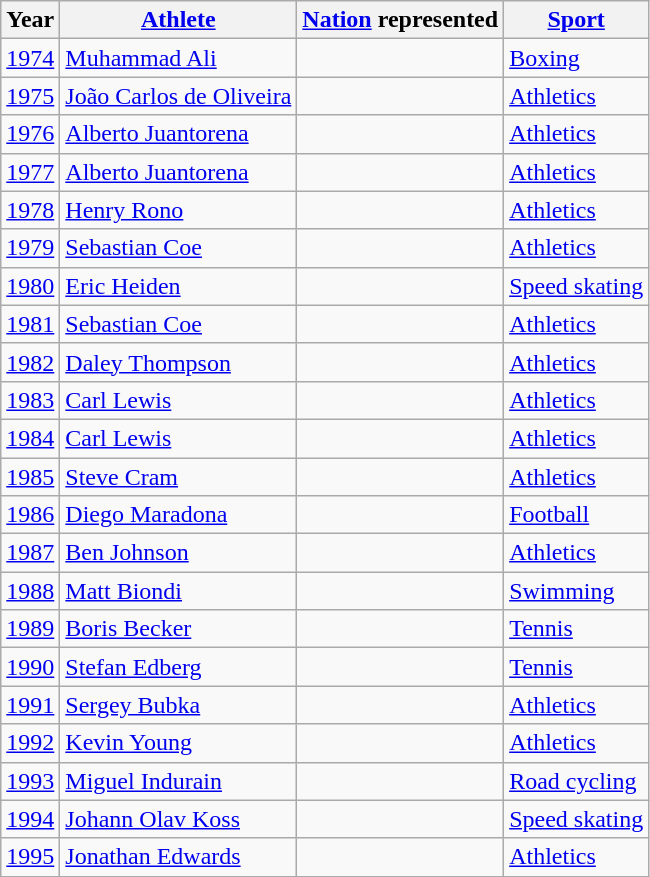<table class="wikitable">
<tr style="white-space: nowrap;">
<th>Year</th>
<th><a href='#'>Athlete</a></th>
<th><a href='#'>Nation</a> represented</th>
<th><a href='#'>Sport</a></th>
</tr>
<tr>
<td><a href='#'>1974</a></td>
<td><a href='#'>Muhammad Ali</a></td>
<td></td>
<td><a href='#'>Boxing</a></td>
</tr>
<tr>
<td><a href='#'>1975</a></td>
<td><a href='#'>João Carlos de Oliveira</a></td>
<td></td>
<td><a href='#'>Athletics</a></td>
</tr>
<tr>
<td><a href='#'>1976</a></td>
<td><a href='#'>Alberto Juantorena</a></td>
<td></td>
<td><a href='#'>Athletics</a></td>
</tr>
<tr>
<td><a href='#'>1977</a></td>
<td><a href='#'>Alberto Juantorena</a></td>
<td></td>
<td><a href='#'>Athletics</a></td>
</tr>
<tr>
<td><a href='#'>1978</a></td>
<td><a href='#'>Henry Rono</a></td>
<td></td>
<td><a href='#'>Athletics</a></td>
</tr>
<tr>
<td><a href='#'>1979</a></td>
<td><a href='#'>Sebastian Coe</a></td>
<td></td>
<td><a href='#'>Athletics</a></td>
</tr>
<tr>
<td><a href='#'>1980</a></td>
<td><a href='#'>Eric Heiden</a></td>
<td></td>
<td><a href='#'>Speed skating</a></td>
</tr>
<tr>
<td><a href='#'>1981</a></td>
<td><a href='#'>Sebastian Coe</a></td>
<td></td>
<td><a href='#'>Athletics</a></td>
</tr>
<tr>
<td><a href='#'>1982</a></td>
<td><a href='#'>Daley Thompson</a></td>
<td></td>
<td><a href='#'>Athletics</a></td>
</tr>
<tr>
<td><a href='#'>1983</a></td>
<td><a href='#'>Carl Lewis</a></td>
<td></td>
<td><a href='#'>Athletics</a></td>
</tr>
<tr>
<td><a href='#'>1984</a></td>
<td><a href='#'>Carl Lewis</a></td>
<td></td>
<td><a href='#'>Athletics</a></td>
</tr>
<tr>
<td><a href='#'>1985</a></td>
<td><a href='#'>Steve Cram</a></td>
<td></td>
<td><a href='#'>Athletics</a></td>
</tr>
<tr>
<td><a href='#'>1986</a></td>
<td><a href='#'>Diego Maradona</a></td>
<td></td>
<td><a href='#'>Football</a></td>
</tr>
<tr>
<td><a href='#'>1987</a></td>
<td><a href='#'>Ben Johnson</a></td>
<td></td>
<td><a href='#'>Athletics</a></td>
</tr>
<tr>
<td><a href='#'>1988</a></td>
<td><a href='#'>Matt Biondi</a></td>
<td></td>
<td><a href='#'>Swimming</a></td>
</tr>
<tr>
<td><a href='#'>1989</a></td>
<td><a href='#'>Boris Becker</a></td>
<td></td>
<td><a href='#'>Tennis</a></td>
</tr>
<tr>
<td><a href='#'>1990</a></td>
<td><a href='#'>Stefan Edberg</a></td>
<td></td>
<td><a href='#'>Tennis</a></td>
</tr>
<tr>
<td><a href='#'>1991</a></td>
<td><a href='#'>Sergey Bubka</a></td>
<td></td>
<td><a href='#'>Athletics</a></td>
</tr>
<tr>
<td><a href='#'>1992</a></td>
<td><a href='#'>Kevin Young</a></td>
<td></td>
<td><a href='#'>Athletics</a></td>
</tr>
<tr>
<td><a href='#'>1993</a></td>
<td><a href='#'>Miguel Indurain</a></td>
<td></td>
<td><a href='#'>Road cycling</a></td>
</tr>
<tr>
<td><a href='#'>1994</a></td>
<td><a href='#'>Johann Olav Koss</a></td>
<td></td>
<td><a href='#'>Speed skating</a></td>
</tr>
<tr>
<td><a href='#'>1995</a></td>
<td><a href='#'>Jonathan Edwards</a></td>
<td></td>
<td><a href='#'>Athletics</a></td>
</tr>
</table>
